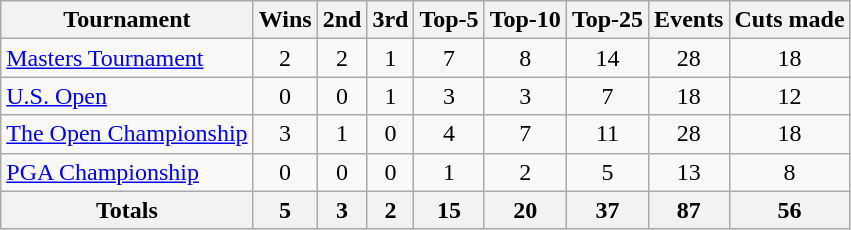<table class=wikitable style=text-align:center>
<tr>
<th>Tournament</th>
<th>Wins</th>
<th>2nd</th>
<th>3rd</th>
<th>Top-5</th>
<th>Top-10</th>
<th>Top-25</th>
<th>Events</th>
<th>Cuts made</th>
</tr>
<tr>
<td align=left><a href='#'>Masters Tournament</a></td>
<td>2</td>
<td>2</td>
<td>1</td>
<td>7</td>
<td>8</td>
<td>14</td>
<td>28</td>
<td>18</td>
</tr>
<tr>
<td align=left><a href='#'>U.S. Open</a></td>
<td>0</td>
<td>0</td>
<td>1</td>
<td>3</td>
<td>3</td>
<td>7</td>
<td>18</td>
<td>12</td>
</tr>
<tr>
<td align=left><a href='#'>The Open Championship</a></td>
<td>3</td>
<td>1</td>
<td>0</td>
<td>4</td>
<td>7</td>
<td>11</td>
<td>28</td>
<td>18</td>
</tr>
<tr>
<td align=left><a href='#'>PGA Championship</a></td>
<td>0</td>
<td>0</td>
<td>0</td>
<td>1</td>
<td>2</td>
<td>5</td>
<td>13</td>
<td>8</td>
</tr>
<tr>
<th>Totals</th>
<th>5</th>
<th>3</th>
<th>2</th>
<th>15</th>
<th>20</th>
<th>37</th>
<th>87</th>
<th>56</th>
</tr>
</table>
